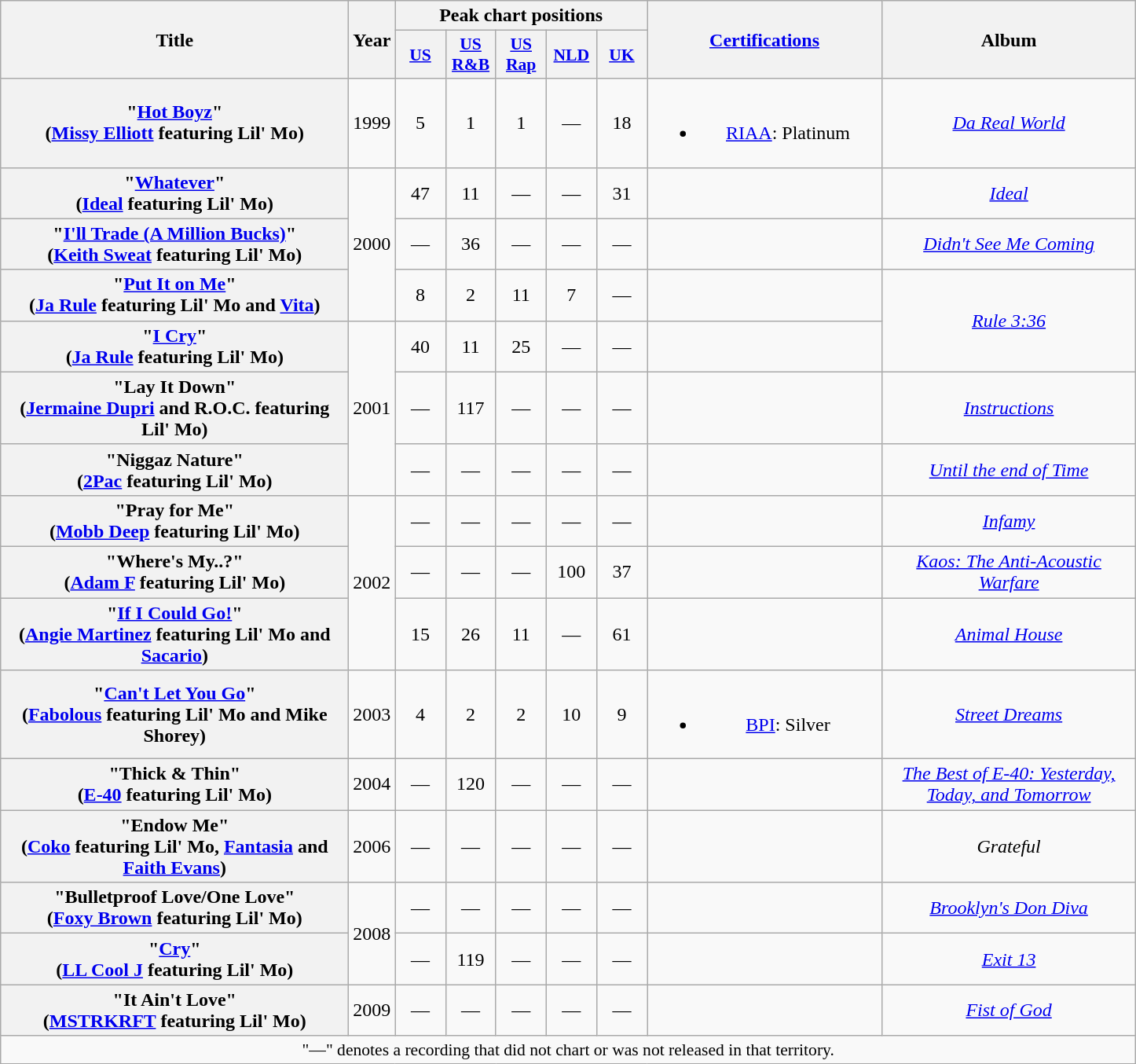<table class="wikitable plainrowheaders" style="text-align:center;">
<tr>
<th scope="col" rowspan="2" style="width:18em;">Title</th>
<th scope="col" rowspan="2" style="width:1em;">Year</th>
<th scope="col" colspan="5">Peak chart positions</th>
<th scope="col" rowspan="2" style="width:12em;"><a href='#'>Certifications</a></th>
<th scope="col" rowspan="2" style="width:13em;">Album</th>
</tr>
<tr>
<th scope="col" style="width:2.5em;font-size:90%;"><a href='#'>US</a><br></th>
<th scope="col" style="width:2.5em;font-size:90%;"><a href='#'>US<br>R&B</a><br></th>
<th scope="col" style="width:2.5em;font-size:90%;"><a href='#'>US<br>Rap</a></th>
<th scope="col" style="width:2.5em;font-size:90%;"><a href='#'>NLD</a><br></th>
<th scope="col" style="width:2.5em;font-size:90%;"><a href='#'>UK</a><br></th>
</tr>
<tr>
<th scope="row">"<a href='#'>Hot Boyz</a>"<br><span>(<a href='#'>Missy Elliott</a> featuring Lil' Mo)</span></th>
<td>1999</td>
<td>5</td>
<td>1</td>
<td>1</td>
<td>—</td>
<td>18</td>
<td><br><ul><li><a href='#'>RIAA</a>: Platinum</li></ul></td>
<td><em><a href='#'>Da Real World</a></em></td>
</tr>
<tr>
<th scope="row">"<a href='#'>Whatever</a>"<br><span>(<a href='#'>Ideal</a> featuring Lil' Mo)</span></th>
<td rowspan="3">2000</td>
<td>47</td>
<td>11</td>
<td>—</td>
<td>—</td>
<td>31</td>
<td></td>
<td><em><a href='#'>Ideal</a></em></td>
</tr>
<tr>
<th scope="row">"<a href='#'>I'll Trade (A Million Bucks)</a>"<br><span>(<a href='#'>Keith Sweat</a> featuring Lil' Mo)</span></th>
<td>—</td>
<td>36</td>
<td>—</td>
<td>—</td>
<td>—</td>
<td></td>
<td><em><a href='#'>Didn't See Me Coming</a></em></td>
</tr>
<tr>
<th scope="row">"<a href='#'>Put It on Me</a>"<br><span>(<a href='#'>Ja Rule</a> featuring Lil' Mo and <a href='#'>Vita</a>)</span></th>
<td>8</td>
<td>2</td>
<td>11</td>
<td>7</td>
<td>—</td>
<td></td>
<td rowspan="2"><em><a href='#'>Rule 3:36</a></em></td>
</tr>
<tr>
<th scope="row">"<a href='#'>I Cry</a>"<br><span>(<a href='#'>Ja Rule</a> featuring Lil' Mo)</span></th>
<td rowspan="3">2001</td>
<td>40</td>
<td>11</td>
<td>25</td>
<td>—</td>
<td>—</td>
<td></td>
</tr>
<tr>
<th scope="row">"Lay It Down"<br><span>(<a href='#'>Jermaine Dupri</a> and R.O.C. featuring Lil' Mo)</span></th>
<td>—</td>
<td>117</td>
<td>—</td>
<td>—</td>
<td>—</td>
<td></td>
<td><em><a href='#'>Instructions</a></em></td>
</tr>
<tr>
<th scope="row">"Niggaz Nature"<br><span>(<a href='#'>2Pac</a> featuring Lil' Mo)</span></th>
<td>—</td>
<td>—</td>
<td>—</td>
<td>—</td>
<td>—</td>
<td></td>
<td><em><a href='#'>Until the end of Time</a></em></td>
</tr>
<tr>
<th scope="row">"Pray for Me"<br><span>(<a href='#'>Mobb Deep</a> featuring Lil' Mo)</span></th>
<td rowspan="3">2002</td>
<td>—</td>
<td>—</td>
<td>—</td>
<td>—</td>
<td>—</td>
<td></td>
<td><em><a href='#'>Infamy</a></em></td>
</tr>
<tr>
<th scope="row">"Where's My..?"<br><span>(<a href='#'>Adam F</a> featuring Lil' Mo)</span></th>
<td>—</td>
<td>—</td>
<td>—</td>
<td>100</td>
<td>37</td>
<td></td>
<td><em><a href='#'>Kaos: The Anti-Acoustic Warfare</a></em></td>
</tr>
<tr>
<th scope="row">"<a href='#'>If I Could Go!</a>"<br><span>(<a href='#'>Angie Martinez</a> featuring Lil' Mo and <a href='#'>Sacario</a>)</span></th>
<td>15</td>
<td>26</td>
<td>11</td>
<td>—</td>
<td>61</td>
<td></td>
<td><em><a href='#'>Animal House</a></em></td>
</tr>
<tr>
<th scope="row">"<a href='#'>Can't Let You Go</a>"<br><span>(<a href='#'>Fabolous</a> featuring Lil' Mo and Mike Shorey)</span></th>
<td>2003</td>
<td>4</td>
<td>2</td>
<td>2</td>
<td>10</td>
<td>9</td>
<td><br><ul><li><a href='#'>BPI</a>: Silver</li></ul></td>
<td><em><a href='#'>Street Dreams</a></em></td>
</tr>
<tr>
<th scope="row">"Thick & Thin"<br><span>(<a href='#'>E-40</a> featuring Lil' Mo)</span></th>
<td>2004</td>
<td>—</td>
<td>120</td>
<td>—</td>
<td>—</td>
<td>—</td>
<td></td>
<td><em><a href='#'>The Best of E-40: Yesterday, Today, and Tomorrow</a></em></td>
</tr>
<tr>
<th scope="row">"Endow Me"<br><span>(<a href='#'>Coko</a> featuring Lil' Mo, <a href='#'>Fantasia</a> and <a href='#'>Faith Evans</a>)</span></th>
<td>2006</td>
<td>—</td>
<td>—</td>
<td>—</td>
<td>—</td>
<td>—</td>
<td></td>
<td><em>Grateful</em></td>
</tr>
<tr>
<th scope="row">"Bulletproof Love/One Love"<br><span>(<a href='#'>Foxy Brown</a> featuring Lil' Mo)</span></th>
<td rowspan="2">2008</td>
<td>—</td>
<td>—</td>
<td>—</td>
<td>—</td>
<td>—</td>
<td></td>
<td><em><a href='#'>Brooklyn's Don Diva</a></em></td>
</tr>
<tr>
<th scope="row">"<a href='#'>Cry</a>"<br><span>(<a href='#'>LL Cool J</a> featuring Lil' Mo)</span></th>
<td>—</td>
<td>119</td>
<td>—</td>
<td>—</td>
<td>—</td>
<td></td>
<td><em><a href='#'>Exit 13</a></em></td>
</tr>
<tr>
<th scope="row">"It Ain't Love"<br><span>(<a href='#'>MSTRKRFT</a> featuring Lil' Mo)</span></th>
<td>2009</td>
<td>—</td>
<td>—</td>
<td>—</td>
<td>—</td>
<td>—</td>
<td></td>
<td><em><a href='#'>Fist of God</a></em></td>
</tr>
<tr>
<td colspan="14" style="font-size:90%">"—" denotes a recording that did not chart or was not released in that territory.</td>
</tr>
</table>
